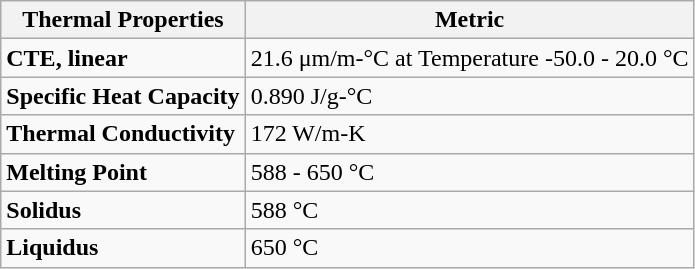<table class="wikitable">
<tr>
<th>Thermal Properties</th>
<th>Metric</th>
</tr>
<tr>
<td><strong>CTE, linear</strong></td>
<td>21.6 μm/m-°C at Temperature -50.0 - 20.0 °C</td>
</tr>
<tr>
<td><strong>Specific Heat Capacity</strong></td>
<td>0.890 J/g-°C</td>
</tr>
<tr>
<td><strong>Thermal Conductivity</strong></td>
<td>172 W/m-K</td>
</tr>
<tr>
<td><strong>Melting Point</strong></td>
<td>588 - 650 °C</td>
</tr>
<tr>
<td><strong>Solidus</strong></td>
<td>588 °C</td>
</tr>
<tr>
<td><strong>Liquidus</strong></td>
<td>650 °C</td>
</tr>
</table>
